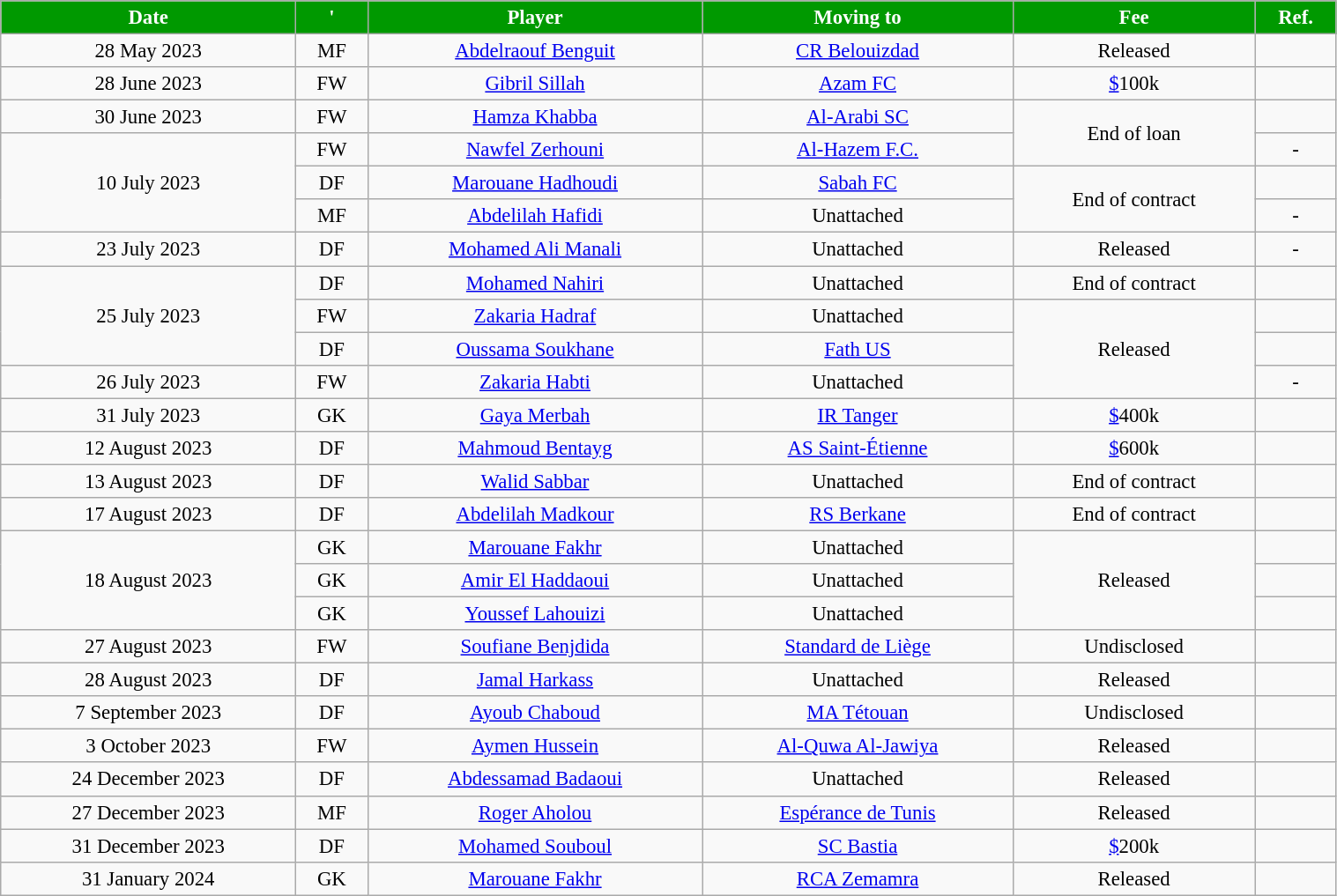<table class="wikitable sortable" style="width:80%; text-align:center; font-size:95%; text-align:centre;">
<tr>
<th style="background:#009900; color:white;">Date</th>
<th style="background:#009900; color:white;">'</th>
<th style="background:#009900; color:white;">Player</th>
<th style="background:#009900; color:white;">Moving to</th>
<th style="background:#009900; color:white;">Fee</th>
<th style="background:#009900; color:white;">Ref.</th>
</tr>
<tr>
<td>28 May 2023</td>
<td>MF</td>
<td> <a href='#'>Abdelraouf Benguit</a></td>
<td> <a href='#'>CR Belouizdad</a></td>
<td>Released</td>
<td></td>
</tr>
<tr>
<td>28 June 2023</td>
<td>FW</td>
<td> <a href='#'>Gibril Sillah</a></td>
<td> <a href='#'>Azam FC</a></td>
<td><a href='#'>$</a>100k</td>
<td></td>
</tr>
<tr>
<td>30 June 2023</td>
<td>FW</td>
<td> <a href='#'>Hamza Khabba</a></td>
<td> <a href='#'>Al-Arabi SC</a></td>
<td rowspan="2">End of loan</td>
<td></td>
</tr>
<tr>
<td rowspan="3">10 July 2023</td>
<td>FW</td>
<td> <a href='#'>Nawfel Zerhouni</a></td>
<td> <a href='#'>Al-Hazem F.C.</a></td>
<td>-</td>
</tr>
<tr>
<td>DF</td>
<td> <a href='#'>Marouane Hadhoudi</a></td>
<td> <a href='#'>Sabah FC</a></td>
<td rowspan="2">End of contract</td>
<td></td>
</tr>
<tr>
<td>MF</td>
<td> <a href='#'>Abdelilah Hafidi</a></td>
<td>Unattached</td>
<td>-</td>
</tr>
<tr>
<td>23 July 2023</td>
<td>DF</td>
<td> <a href='#'>Mohamed Ali Manali</a></td>
<td>Unattached</td>
<td>Released</td>
<td>-</td>
</tr>
<tr>
<td rowspan="3">25 July 2023</td>
<td>DF</td>
<td> <a href='#'>Mohamed Nahiri</a></td>
<td>Unattached</td>
<td>End of contract</td>
<td></td>
</tr>
<tr>
<td>FW</td>
<td> <a href='#'>Zakaria Hadraf</a></td>
<td>Unattached</td>
<td rowspan="3">Released</td>
<td></td>
</tr>
<tr>
<td>DF</td>
<td> <a href='#'>Oussama Soukhane</a></td>
<td><a href='#'>Fath US</a></td>
<td></td>
</tr>
<tr>
<td>26 July 2023</td>
<td>FW</td>
<td> <a href='#'>Zakaria Habti</a></td>
<td>Unattached</td>
<td>-</td>
</tr>
<tr>
<td>31 July 2023</td>
<td>GK</td>
<td> <a href='#'>Gaya Merbah</a></td>
<td><a href='#'>IR Tanger</a></td>
<td><a href='#'>$</a>400k</td>
<td></td>
</tr>
<tr>
<td>12 August 2023</td>
<td>DF</td>
<td> <a href='#'>Mahmoud Bentayg</a></td>
<td> <a href='#'>AS Saint-Étienne</a></td>
<td><a href='#'>$</a>600k</td>
<td></td>
</tr>
<tr>
<td>13 August 2023</td>
<td>DF</td>
<td> <a href='#'>Walid Sabbar</a></td>
<td>Unattached</td>
<td>End of contract</td>
<td></td>
</tr>
<tr>
<td>17 August 2023</td>
<td>DF</td>
<td> <a href='#'>Abdelilah Madkour</a></td>
<td><a href='#'>RS Berkane</a></td>
<td>End of contract</td>
<td></td>
</tr>
<tr>
<td rowspan="3">18 August 2023</td>
<td>GK</td>
<td> <a href='#'>Marouane Fakhr</a></td>
<td>Unattached</td>
<td rowspan="3">Released</td>
<td></td>
</tr>
<tr>
<td>GK</td>
<td> <a href='#'>Amir El Haddaoui</a></td>
<td>Unattached</td>
<td></td>
</tr>
<tr>
<td>GK</td>
<td> <a href='#'>Youssef Lahouizi</a></td>
<td>Unattached</td>
<td></td>
</tr>
<tr>
<td>27 August 2023</td>
<td>FW</td>
<td> <a href='#'>Soufiane Benjdida</a></td>
<td> <a href='#'>Standard de Liège</a></td>
<td>Undisclosed</td>
<td></td>
</tr>
<tr>
<td>28 August 2023</td>
<td>DF</td>
<td> <a href='#'>Jamal Harkass</a></td>
<td>Unattached</td>
<td>Released</td>
<td></td>
</tr>
<tr>
<td>7 September 2023</td>
<td>DF</td>
<td> <a href='#'>Ayoub Chaboud</a></td>
<td><a href='#'>MA Tétouan</a></td>
<td>Undisclosed</td>
<td></td>
</tr>
<tr>
<td>3 October 2023</td>
<td>FW</td>
<td> <a href='#'>Aymen Hussein</a></td>
<td><a href='#'>Al-Quwa Al-Jawiya</a></td>
<td>Released</td>
<td></td>
</tr>
<tr>
<td>24 December 2023</td>
<td>DF</td>
<td> <a href='#'>Abdessamad Badaoui</a></td>
<td>Unattached</td>
<td>Released</td>
<td></td>
</tr>
<tr>
<td>27 December 2023</td>
<td>MF</td>
<td> <a href='#'>Roger Aholou</a></td>
<td> <a href='#'>Espérance de Tunis</a></td>
<td>Released</td>
<td></td>
</tr>
<tr>
<td>31 December 2023</td>
<td>DF</td>
<td> <a href='#'>Mohamed Souboul</a></td>
<td> <a href='#'>SC Bastia</a></td>
<td><a href='#'>$</a>200k</td>
<td></td>
</tr>
<tr>
<td>31 January 2024</td>
<td>GK</td>
<td> <a href='#'>Marouane Fakhr</a></td>
<td><a href='#'>RCA Zemamra</a></td>
<td>Released</td>
<td></td>
</tr>
</table>
